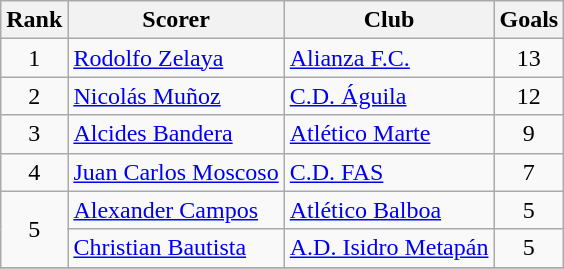<table class="wikitable" style="text-align:center">
<tr>
<th>Rank</th>
<th>Scorer</th>
<th>Club</th>
<th>Goals</th>
</tr>
<tr>
<td>1</td>
<td align="left"> <a href='#'>Rodolfo Zelaya</a></td>
<td align="left"><a href='#'>Alianza F.C.</a></td>
<td>13</td>
</tr>
<tr>
<td>2</td>
<td align="left">  <a href='#'>Nicolás Muñoz</a></td>
<td align="left"><a href='#'>C.D. Águila</a></td>
<td>12</td>
</tr>
<tr>
<td>3</td>
<td align="left"> <a href='#'>Alcides Bandera</a></td>
<td align="left"><a href='#'>Atlético Marte</a></td>
<td>9</td>
</tr>
<tr>
<td>4</td>
<td align="left"> <a href='#'>Juan Carlos Moscoso</a></td>
<td align="left"><a href='#'>C.D. FAS</a></td>
<td>7</td>
</tr>
<tr>
<td rowspan="2">5</td>
<td align="left"> <a href='#'>Alexander Campos</a></td>
<td align="left"><a href='#'>Atlético Balboa</a></td>
<td>5</td>
</tr>
<tr>
<td align="left"> <a href='#'>Christian Bautista</a></td>
<td align="left"><a href='#'>A.D. Isidro Metapán</a></td>
<td>5</td>
</tr>
<tr>
</tr>
</table>
